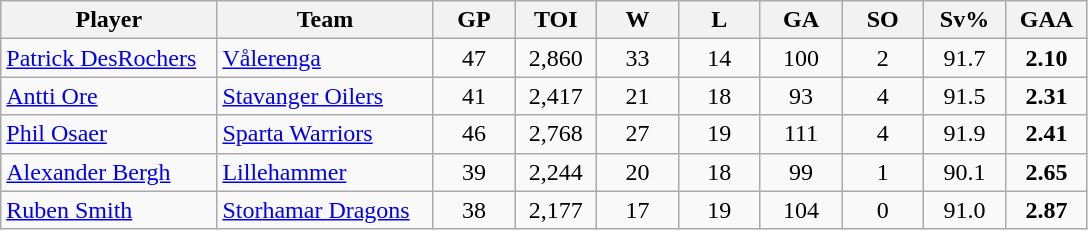<table class="wikitable sortable" style="text-align:center">
<tr>
<th width="18.5%">Player</th>
<th width="18.5%">Team</th>
<th width="7%">GP</th>
<th width="7%">TOI</th>
<th width="7%">W</th>
<th width="7%">L</th>
<th width="7%">GA</th>
<th width="7%">SO</th>
<th width="7%">Sv%</th>
<th width="7%">GAA</th>
</tr>
<tr>
<td align=left> <a href='#'>Patrick DesRochers</a></td>
<td align=left><a href='#'>Vålerenga</a></td>
<td>47</td>
<td>2,860</td>
<td>33</td>
<td>14</td>
<td>100</td>
<td>2</td>
<td>91.7</td>
<td><strong>2.10</strong></td>
</tr>
<tr>
<td align=left> <a href='#'>Antti Ore</a></td>
<td align=left><a href='#'>Stavanger Oilers</a></td>
<td>41</td>
<td>2,417</td>
<td>21</td>
<td>18</td>
<td>93</td>
<td>4</td>
<td>91.5</td>
<td><strong>2.31</strong></td>
</tr>
<tr>
<td align=left> <a href='#'>Phil Osaer</a></td>
<td align=left><a href='#'>Sparta Warriors</a></td>
<td>46</td>
<td>2,768</td>
<td>27</td>
<td>19</td>
<td>111</td>
<td>4</td>
<td>91.9</td>
<td><strong>2.41</strong></td>
</tr>
<tr>
<td align=left> <a href='#'>Alexander Bergh</a></td>
<td align=left><a href='#'>Lillehammer</a></td>
<td>39</td>
<td>2,244</td>
<td>20</td>
<td>18</td>
<td>99</td>
<td>1</td>
<td>90.1</td>
<td><strong>2.65</strong></td>
</tr>
<tr>
<td align=left> <a href='#'>Ruben Smith</a></td>
<td align=left><a href='#'>Storhamar Dragons</a></td>
<td>38</td>
<td>2,177</td>
<td>17</td>
<td>19</td>
<td>104</td>
<td>0</td>
<td>91.0</td>
<td><strong>2.87</strong></td>
</tr>
</table>
